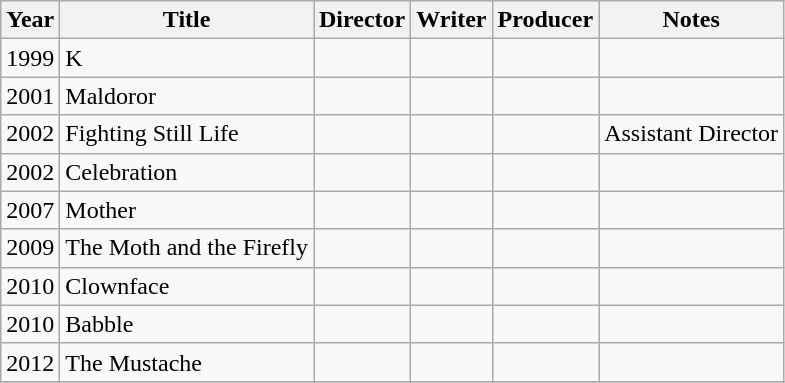<table class="wikitable sortable">
<tr>
<th>Year</th>
<th>Title</th>
<th>Director</th>
<th>Writer</th>
<th>Producer</th>
<th>Notes</th>
</tr>
<tr>
<td>1999</td>
<td>K</td>
<td></td>
<td></td>
<td></td>
<td></td>
</tr>
<tr>
<td>2001</td>
<td>Maldoror</td>
<td></td>
<td></td>
<td></td>
<td></td>
</tr>
<tr>
<td>2002</td>
<td>Fighting Still Life</td>
<td></td>
<td></td>
<td></td>
<td>Assistant Director</td>
</tr>
<tr>
<td>2002</td>
<td>Celebration</td>
<td></td>
<td></td>
<td></td>
<td></td>
</tr>
<tr>
<td>2007</td>
<td>Mother</td>
<td></td>
<td></td>
<td></td>
<td></td>
</tr>
<tr>
<td>2009</td>
<td>The Moth and the Firefly</td>
<td></td>
<td></td>
<td></td>
<td></td>
</tr>
<tr>
<td>2010</td>
<td>Clownface</td>
<td></td>
<td></td>
<td></td>
<td></td>
</tr>
<tr>
<td>2010</td>
<td>Babble</td>
<td></td>
<td></td>
<td></td>
<td></td>
</tr>
<tr>
<td>2012</td>
<td>The Mustache</td>
<td></td>
<td></td>
<td></td>
<td></td>
</tr>
<tr>
</tr>
</table>
